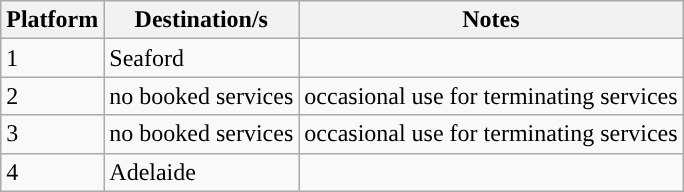<table class="wikitable">
<tr>
<th>Platform</th>
<th>Destination/s</th>
<th>Notes</th>
</tr>
<tr>
<td style="background:#"><span>1</span></td>
<td>Seaford</td>
<td></td>
</tr>
<tr>
<td style="background:#"><span>2</span></td>
<td>no booked services</td>
<td>occasional use for terminating services</td>
</tr>
<tr>
<td style="background:#"><span>3</span></td>
<td>no booked services</td>
<td>occasional use for terminating services</td>
</tr>
<tr>
<td style="background:#"><span>4</span></td>
<td>Adelaide</td>
<td></td>
</tr>
</table>
